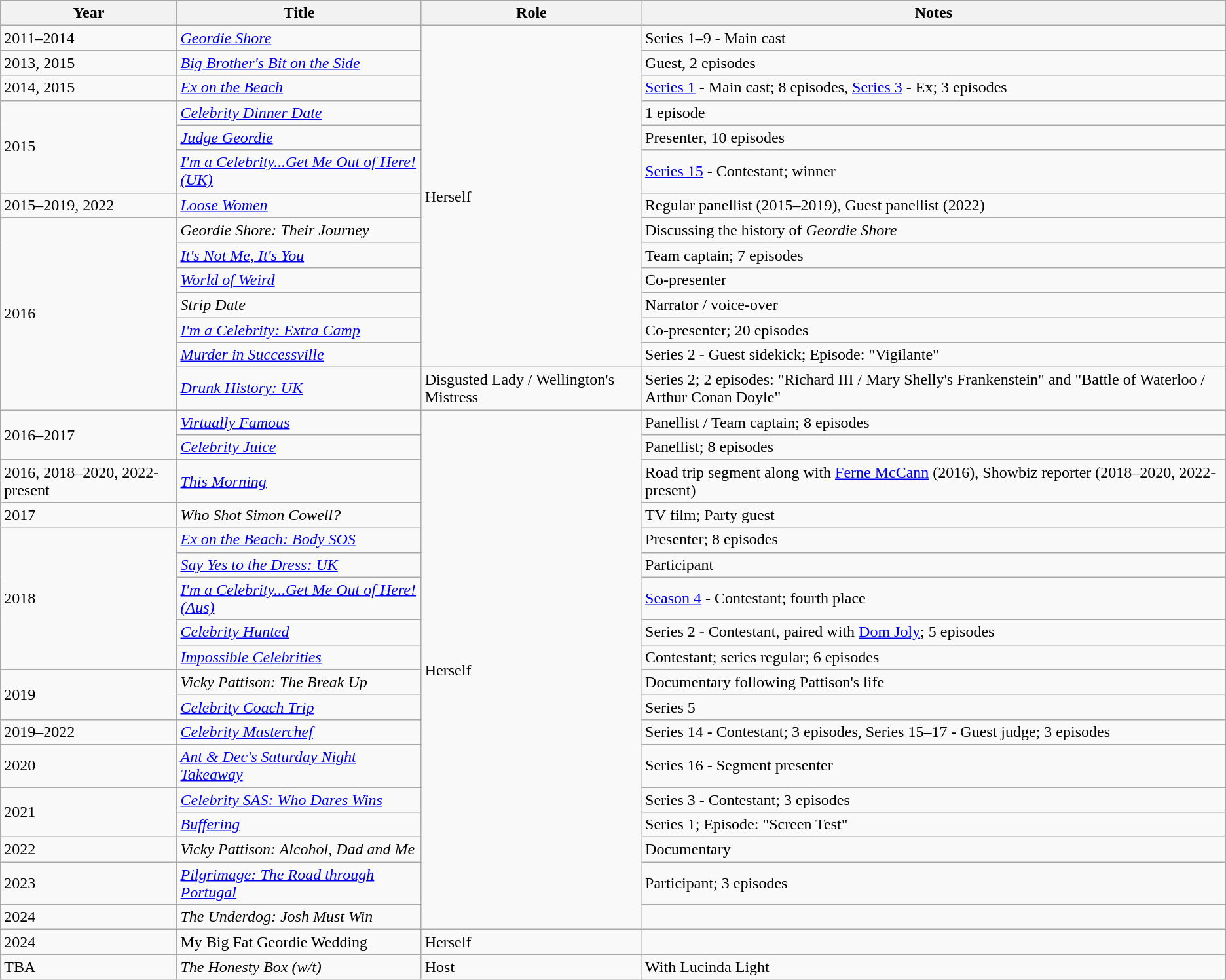<table class="wikitable sortable">
<tr>
<th>Year</th>
<th>Title</th>
<th>Role</th>
<th>Notes</th>
</tr>
<tr>
<td>2011–2014</td>
<td><em><a href='#'>Geordie Shore</a></em></td>
<td rowspan="13">Herself</td>
<td>Series 1–9 - Main cast</td>
</tr>
<tr>
<td>2013, 2015</td>
<td><em><a href='#'>Big Brother's Bit on the Side</a></em></td>
<td>Guest, 2 episodes</td>
</tr>
<tr>
<td>2014, 2015</td>
<td><em><a href='#'>Ex on the Beach</a></em></td>
<td><a href='#'>Series 1</a> - Main cast; 8 episodes, <a href='#'>Series 3</a> - Ex; 3 episodes</td>
</tr>
<tr>
<td rowspan="3">2015</td>
<td><a href='#'><em>Celebrity Dinner Date</em></a></td>
<td>1 episode</td>
</tr>
<tr>
<td><em><a href='#'>Judge Geordie</a></em></td>
<td>Presenter, 10 episodes</td>
</tr>
<tr>
<td><em><a href='#'>I'm a Celebrity...Get Me Out of Here! (UK)</a></em></td>
<td><a href='#'>Series 15</a> - Contestant; winner</td>
</tr>
<tr>
<td>2015–2019, 2022</td>
<td><em><a href='#'>Loose Women</a></em></td>
<td>Regular panellist (2015–2019), Guest panellist (2022)</td>
</tr>
<tr>
<td rowspan="7">2016</td>
<td><em>Geordie Shore: Their Journey</em></td>
<td>Discussing the history of <em>Geordie Shore</em></td>
</tr>
<tr>
<td><em><a href='#'>It's Not Me, It's You</a></em></td>
<td>Team captain; 7 episodes</td>
</tr>
<tr>
<td><em><a href='#'>World of Weird</a></em></td>
<td>Co-presenter</td>
</tr>
<tr>
<td><em>Strip Date</em></td>
<td>Narrator / voice-over</td>
</tr>
<tr>
<td><em><a href='#'>I'm a Celebrity: Extra Camp</a></em></td>
<td>Co-presenter; 20 episodes</td>
</tr>
<tr>
<td><em><a href='#'>Murder in Successville</a></em></td>
<td>Series 2 - Guest sidekick; Episode: "Vigilante"</td>
</tr>
<tr>
<td><em><a href='#'>Drunk History: UK</a></em></td>
<td>Disgusted Lady / Wellington's Mistress</td>
<td>Series 2; 2 episodes: "Richard III / Mary Shelly's Frankenstein" and "Battle of Waterloo / Arthur Conan Doyle"</td>
</tr>
<tr>
<td rowspan="2">2016–2017</td>
<td><em><a href='#'>Virtually Famous</a></em></td>
<td rowspan="18">Herself</td>
<td>Panellist / Team captain; 8 episodes</td>
</tr>
<tr>
<td><em><a href='#'>Celebrity Juice</a></em></td>
<td>Panellist; 8 episodes</td>
</tr>
<tr>
<td>2016, 2018–2020, 2022-present</td>
<td><em><a href='#'>This Morning</a></em></td>
<td>Road trip segment along with <a href='#'>Ferne McCann</a> (2016), Showbiz reporter (2018–2020, 2022-present)</td>
</tr>
<tr>
<td>2017</td>
<td><em>Who Shot Simon Cowell?</em></td>
<td>TV film; Party guest</td>
</tr>
<tr>
<td rowspan="5">2018</td>
<td><em><a href='#'>Ex on the Beach: Body SOS</a></em></td>
<td>Presenter; 8 episodes</td>
</tr>
<tr>
<td><em><a href='#'>Say Yes to the Dress: UK</a></em></td>
<td>Participant</td>
</tr>
<tr>
<td><em><a href='#'>I'm a Celebrity...Get Me Out of Here! (Aus)</a></em></td>
<td><a href='#'>Season 4</a> - Contestant; fourth place</td>
</tr>
<tr>
<td><em><a href='#'>Celebrity Hunted</a></em></td>
<td>Series 2 - Contestant, paired with <a href='#'>Dom Joly</a>; 5 episodes</td>
</tr>
<tr>
<td><em><a href='#'>Impossible Celebrities</a></em></td>
<td>Contestant; series regular; 6 episodes</td>
</tr>
<tr>
<td rowspan="2">2019</td>
<td><em>Vicky Pattison: The Break Up</em></td>
<td>Documentary following Pattison's life</td>
</tr>
<tr>
<td><em><a href='#'>Celebrity Coach Trip</a></em></td>
<td>Series 5</td>
</tr>
<tr>
<td>2019–2022</td>
<td><em><a href='#'>Celebrity Masterchef</a></em></td>
<td>Series 14 - Contestant; 3 episodes, Series 15–17 - Guest judge; 3 episodes</td>
</tr>
<tr>
<td>2020</td>
<td><em><a href='#'>Ant & Dec's Saturday Night Takeaway</a></em></td>
<td>Series 16 - Segment presenter</td>
</tr>
<tr>
<td rowspan="2">2021</td>
<td><em><a href='#'>Celebrity SAS: Who Dares Wins</a></em></td>
<td>Series 3 - Contestant; 3 episodes</td>
</tr>
<tr>
<td><em><a href='#'>Buffering</a></em></td>
<td>Series 1; Episode: "Screen Test"</td>
</tr>
<tr>
<td>2022</td>
<td><em>Vicky Pattison: Alcohol, Dad and Me</em></td>
<td>Documentary</td>
</tr>
<tr>
<td>2023</td>
<td><em><a href='#'>Pilgrimage: The Road through Portugal</a></em></td>
<td>Participant; 3 episodes</td>
</tr>
<tr>
<td>2024</td>
<td><em>The Underdog: Josh Must Win</em></td>
<td></td>
</tr>
<tr>
<td>2024</td>
<td>My Big Fat Geordie Wedding</td>
<td>Herself</td>
<td></td>
</tr>
<tr>
<td>TBA</td>
<td><em>The Honesty Box (w/t)</em></td>
<td>Host</td>
<td>With Lucinda Light</td>
</tr>
</table>
